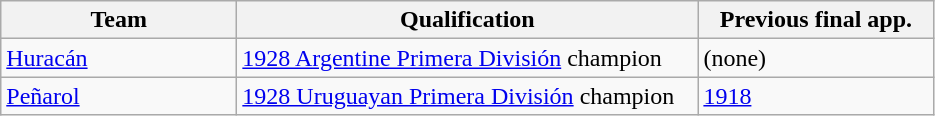<table class="wikitable">
<tr>
<th width=150px>Team</th>
<th width=300px>Qualification</th>
<th width=150px>Previous final app.</th>
</tr>
<tr>
<td> <a href='#'>Huracán</a></td>
<td><a href='#'>1928 Argentine Primera División</a> champion</td>
<td>(none)</td>
</tr>
<tr>
<td> <a href='#'>Peñarol</a></td>
<td><a href='#'>1928 Uruguayan Primera División</a>  champion</td>
<td><a href='#'>1918</a></td>
</tr>
</table>
